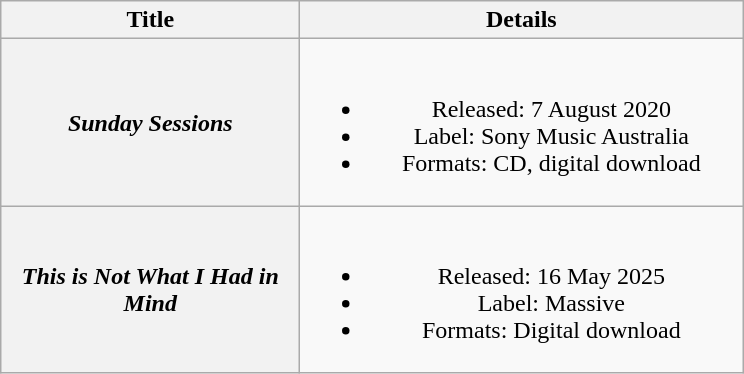<table class="wikitable plainrowheaders" style="text-align:center;">
<tr>
<th scope="col" style="width:12em;">Title</th>
<th scope="col" style="width:18em;">Details</th>
</tr>
<tr>
<th scope="row"><em>Sunday Sessions</em></th>
<td><br><ul><li>Released: 7 August 2020</li><li>Label: Sony Music Australia</li><li>Formats: CD, digital download</li></ul></td>
</tr>
<tr>
<th scope="row"><em>This is Not What I Had in Mind</em></th>
<td><br><ul><li>Released: 16 May 2025</li><li>Label: Massive</li><li>Formats: Digital download</li></ul></td>
</tr>
</table>
